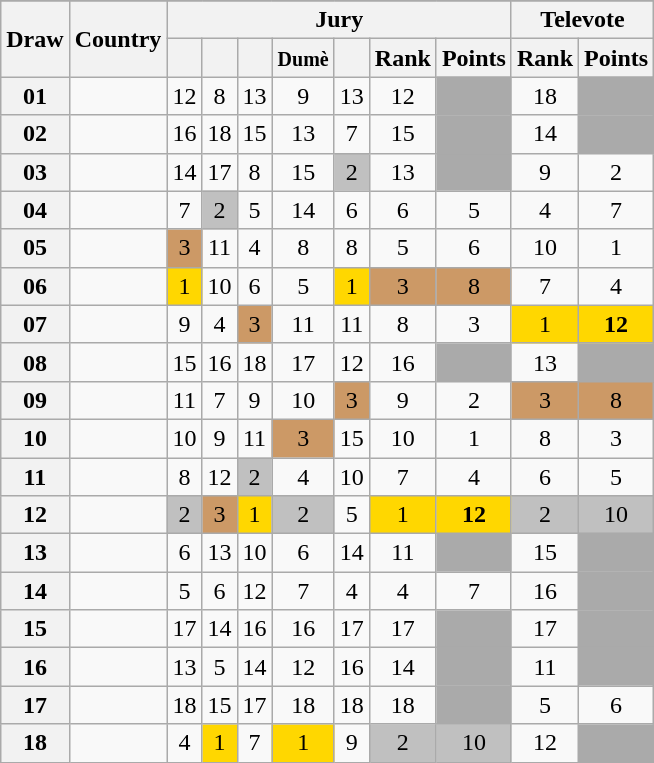<table class="sortable wikitable collapsible plainrowheaders" style="text-align:center;">
<tr>
</tr>
<tr>
<th scope="col" rowspan="2">Draw</th>
<th scope="col" rowspan="2">Country</th>
<th scope="col" colspan="7">Jury</th>
<th scope="col" colspan="2">Televote</th>
</tr>
<tr>
<th scope="col"><small></small></th>
<th scope="col"><small></small></th>
<th scope="col"><small></small></th>
<th scope="col"><small>Dumè</small></th>
<th scope="col"><small></small></th>
<th scope="col">Rank</th>
<th scope="col">Points</th>
<th scope="col">Rank</th>
<th scope="col">Points</th>
</tr>
<tr>
<th scope="row" style="text-align:center;">01</th>
<td style="text-align:left;"></td>
<td>12</td>
<td>8</td>
<td>13</td>
<td>9</td>
<td>13</td>
<td>12</td>
<td style="background:#AAAAAA;"></td>
<td>18</td>
<td style="background:#AAAAAA;"></td>
</tr>
<tr>
<th scope="row" style="text-align:center;">02</th>
<td style="text-align:left;"></td>
<td>16</td>
<td>18</td>
<td>15</td>
<td>13</td>
<td>7</td>
<td>15</td>
<td style="background:#AAAAAA;"></td>
<td>14</td>
<td style="background:#AAAAAA;"></td>
</tr>
<tr>
<th scope="row" style="text-align:center;">03</th>
<td style="text-align:left;"></td>
<td>14</td>
<td>17</td>
<td>8</td>
<td>15</td>
<td style="background:silver;">2</td>
<td>13</td>
<td style="background:#AAAAAA;"></td>
<td>9</td>
<td>2</td>
</tr>
<tr>
<th scope="row" style="text-align:center;">04</th>
<td style="text-align:left;"></td>
<td>7</td>
<td style="background:silver;">2</td>
<td>5</td>
<td>14</td>
<td>6</td>
<td>6</td>
<td>5</td>
<td>4</td>
<td>7</td>
</tr>
<tr>
<th scope="row" style="text-align:center;">05</th>
<td style="text-align:left;"></td>
<td style="background:#CC9966;">3</td>
<td>11</td>
<td>4</td>
<td>8</td>
<td>8</td>
<td>5</td>
<td>6</td>
<td>10</td>
<td>1</td>
</tr>
<tr>
<th scope="row" style="text-align:center;">06</th>
<td style="text-align:left;"></td>
<td style="background:gold;">1</td>
<td>10</td>
<td>6</td>
<td>5</td>
<td style="background:gold;">1</td>
<td style="background:#CC9966;">3</td>
<td style="background:#CC9966;">8</td>
<td>7</td>
<td>4</td>
</tr>
<tr>
<th scope="row" style="text-align:center;">07</th>
<td style="text-align:left;"></td>
<td>9</td>
<td>4</td>
<td style="background:#CC9966;">3</td>
<td>11</td>
<td>11</td>
<td>8</td>
<td>3</td>
<td style="background:gold;">1</td>
<td style="background:gold;"><strong>12</strong></td>
</tr>
<tr>
<th scope="row" style="text-align:center;">08</th>
<td style="text-align:left;"></td>
<td>15</td>
<td>16</td>
<td>18</td>
<td>17</td>
<td>12</td>
<td>16</td>
<td style="background:#AAAAAA;"></td>
<td>13</td>
<td style="background:#AAAAAA;"></td>
</tr>
<tr>
<th scope="row" style="text-align:center;">09</th>
<td style="text-align:left;"></td>
<td>11</td>
<td>7</td>
<td>9</td>
<td>10</td>
<td style="background:#CC9966;">3</td>
<td>9</td>
<td>2</td>
<td style="background:#CC9966;">3</td>
<td style="background:#CC9966;">8</td>
</tr>
<tr>
<th scope="row" style="text-align:center;">10</th>
<td style="text-align:left;"></td>
<td>10</td>
<td>9</td>
<td>11</td>
<td style="background:#CC9966;">3</td>
<td>15</td>
<td>10</td>
<td>1</td>
<td>8</td>
<td>3</td>
</tr>
<tr>
<th scope="row" style="text-align:center;">11</th>
<td style="text-align:left;"></td>
<td>8</td>
<td>12</td>
<td style="background:silver;">2</td>
<td>4</td>
<td>10</td>
<td>7</td>
<td>4</td>
<td>6</td>
<td>5</td>
</tr>
<tr>
<th scope="row" style="text-align:center;">12</th>
<td style="text-align:left;"></td>
<td style="background:silver;">2</td>
<td style="background:#CC9966;">3</td>
<td style="background:gold;">1</td>
<td style="background:silver;">2</td>
<td>5</td>
<td style="background:gold;">1</td>
<td style="background:gold;"><strong>12</strong></td>
<td style="background:silver;">2</td>
<td style="background:silver;">10</td>
</tr>
<tr>
<th scope="row" style="text-align:center;">13</th>
<td style="text-align:left;"></td>
<td>6</td>
<td>13</td>
<td>10</td>
<td>6</td>
<td>14</td>
<td>11</td>
<td style="background:#AAAAAA;"></td>
<td>15</td>
<td style="background:#AAAAAA;"></td>
</tr>
<tr>
<th scope="row" style="text-align:center;">14</th>
<td style="text-align:left;"></td>
<td>5</td>
<td>6</td>
<td>12</td>
<td>7</td>
<td>4</td>
<td>4</td>
<td>7</td>
<td>16</td>
<td style="background:#AAAAAA;"></td>
</tr>
<tr>
<th scope="row" style="text-align:center;">15</th>
<td style="text-align:left;"></td>
<td>17</td>
<td>14</td>
<td>16</td>
<td>16</td>
<td>17</td>
<td>17</td>
<td style="background:#AAAAAA;"></td>
<td>17</td>
<td style="background:#AAAAAA;"></td>
</tr>
<tr>
<th scope="row" style="text-align:center;">16</th>
<td style="text-align:left;"></td>
<td>13</td>
<td>5</td>
<td>14</td>
<td>12</td>
<td>16</td>
<td>14</td>
<td style="background:#AAAAAA;"></td>
<td>11</td>
<td style="background:#AAAAAA;"></td>
</tr>
<tr>
<th scope="row" style="text-align:center;">17</th>
<td style="text-align:left;"></td>
<td>18</td>
<td>15</td>
<td>17</td>
<td>18</td>
<td>18</td>
<td>18</td>
<td style="background:#AAAAAA;"></td>
<td>5</td>
<td>6</td>
</tr>
<tr>
<th scope="row" style="text-align:center;">18</th>
<td style="text-align:left;"></td>
<td>4</td>
<td style="background:gold;">1</td>
<td>7</td>
<td style="background:gold;">1</td>
<td>9</td>
<td style="background:silver;">2</td>
<td style="background:silver;">10</td>
<td>12</td>
<td style="background:#AAAAAA;"></td>
</tr>
</table>
